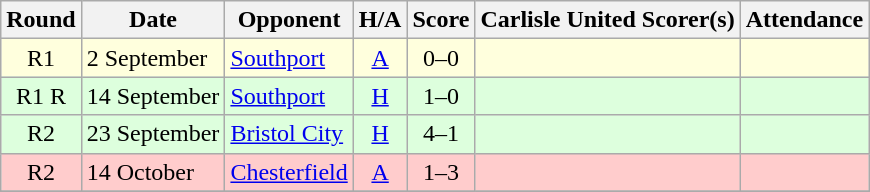<table class="wikitable" style="text-align:center">
<tr>
<th>Round</th>
<th>Date</th>
<th>Opponent</th>
<th>H/A</th>
<th>Score</th>
<th>Carlisle United Scorer(s)</th>
<th>Attendance</th>
</tr>
<tr bgcolor=#ffffdd>
<td>R1</td>
<td align=left>2 September</td>
<td align=left><a href='#'>Southport</a></td>
<td><a href='#'>A</a></td>
<td>0–0</td>
<td align=left></td>
<td></td>
</tr>
<tr bgcolor=#ddffdd>
<td>R1 R</td>
<td align=left>14 September</td>
<td align=left><a href='#'>Southport</a></td>
<td><a href='#'>H</a></td>
<td>1–0</td>
<td align=left></td>
<td></td>
</tr>
<tr bgcolor=#ddffdd>
<td>R2</td>
<td align=left>23 September</td>
<td align=left><a href='#'>Bristol City</a></td>
<td><a href='#'>H</a></td>
<td>4–1</td>
<td align=left></td>
<td></td>
</tr>
<tr bgcolor=#FFCCCC>
<td>R2</td>
<td align=left>14 October</td>
<td align=left><a href='#'>Chesterfield</a></td>
<td><a href='#'>A</a></td>
<td>1–3</td>
<td align=left></td>
<td></td>
</tr>
<tr>
</tr>
</table>
